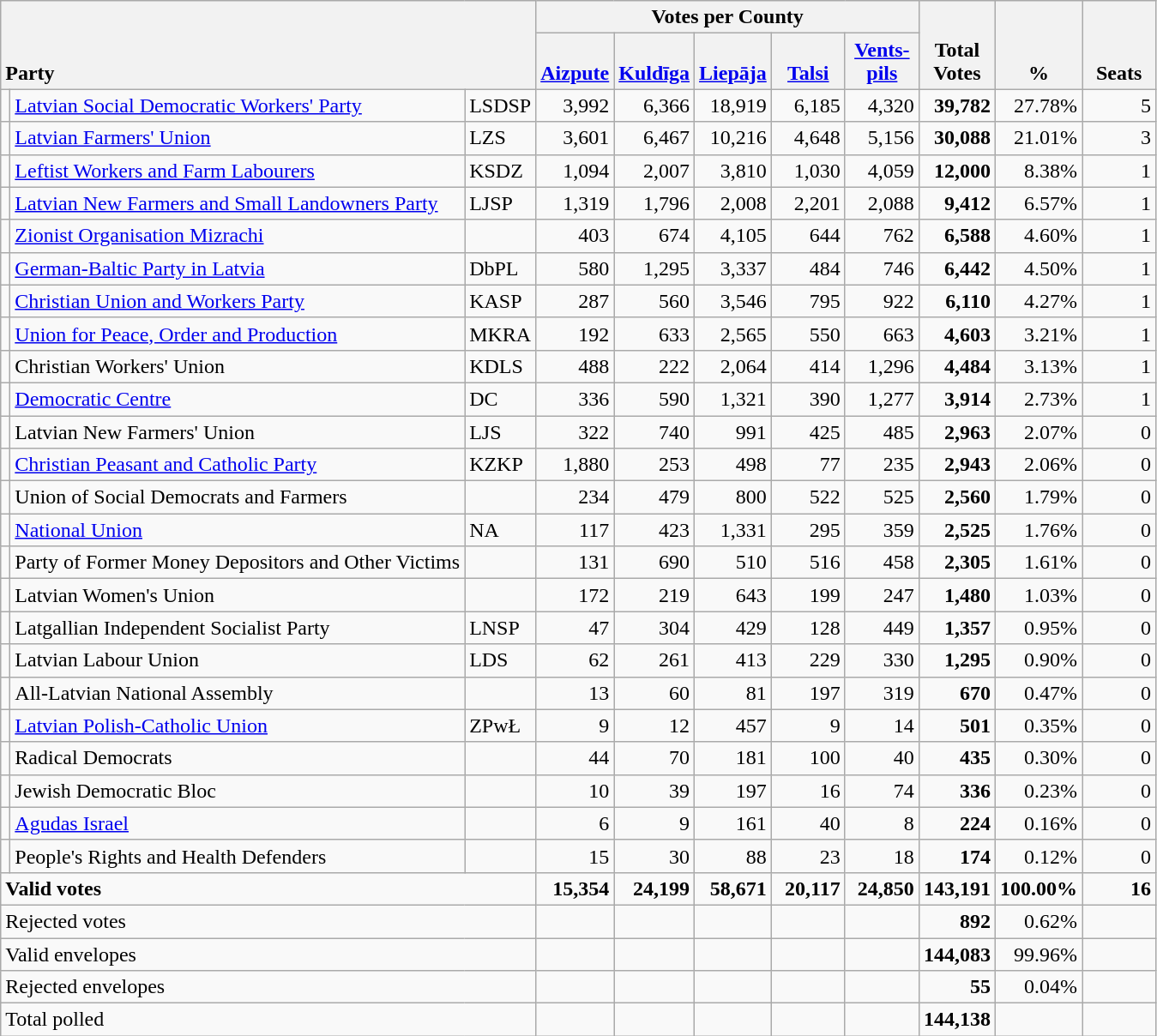<table class="wikitable" border="1" style="text-align:right;">
<tr>
<th style="text-align:left;" valign=bottom rowspan=2 colspan=3>Party</th>
<th colspan=5>Votes per County</th>
<th align=center valign=bottom rowspan=2 width="50">Total Votes</th>
<th align=center valign=bottom rowspan=2 width="50">%</th>
<th align=center valign=bottom rowspan=2 width="50">Seats</th>
</tr>
<tr>
<th align=center valign=bottom width="50"><a href='#'>Aizpute</a></th>
<th align=center valign=bottom width="50"><a href='#'>Kuldīga</a></th>
<th align=center valign=bottom width="50"><a href='#'>Liepāja</a></th>
<th align=center valign=bottom width="50"><a href='#'>Talsi</a></th>
<th align=center valign=bottom width="50"><a href='#'>Vents- pils</a></th>
</tr>
<tr>
<td></td>
<td align=left style="white-space: nowrap;"><a href='#'>Latvian Social Democratic Workers' Party</a></td>
<td align=left>LSDSP</td>
<td>3,992</td>
<td>6,366</td>
<td>18,919</td>
<td>6,185</td>
<td>4,320</td>
<td><strong>39,782</strong></td>
<td>27.78%</td>
<td>5</td>
</tr>
<tr>
<td></td>
<td align=left><a href='#'>Latvian Farmers' Union</a></td>
<td align=left>LZS</td>
<td>3,601</td>
<td>6,467</td>
<td>10,216</td>
<td>4,648</td>
<td>5,156</td>
<td><strong>30,088</strong></td>
<td>21.01%</td>
<td>3</td>
</tr>
<tr>
<td></td>
<td align=left><a href='#'>Leftist Workers and Farm Labourers</a></td>
<td align=left>KSDZ</td>
<td>1,094</td>
<td>2,007</td>
<td>3,810</td>
<td>1,030</td>
<td>4,059</td>
<td><strong>12,000</strong></td>
<td>8.38%</td>
<td>1</td>
</tr>
<tr>
<td></td>
<td align=left><a href='#'>Latvian New Farmers and Small Landowners Party</a></td>
<td align=left>LJSP</td>
<td>1,319</td>
<td>1,796</td>
<td>2,008</td>
<td>2,201</td>
<td>2,088</td>
<td><strong>9,412</strong></td>
<td>6.57%</td>
<td>1</td>
</tr>
<tr>
<td></td>
<td align=left><a href='#'>Zionist Organisation Mizrachi</a></td>
<td align=left></td>
<td>403</td>
<td>674</td>
<td>4,105</td>
<td>644</td>
<td>762</td>
<td><strong>6,588</strong></td>
<td>4.60%</td>
<td>1</td>
</tr>
<tr>
<td></td>
<td align=left><a href='#'>German-Baltic Party in Latvia</a></td>
<td align=left>DbPL</td>
<td>580</td>
<td>1,295</td>
<td>3,337</td>
<td>484</td>
<td>746</td>
<td><strong>6,442</strong></td>
<td>4.50%</td>
<td>1</td>
</tr>
<tr>
<td></td>
<td align=left><a href='#'>Christian Union and Workers Party</a></td>
<td align=left>KASP</td>
<td>287</td>
<td>560</td>
<td>3,546</td>
<td>795</td>
<td>922</td>
<td><strong>6,110</strong></td>
<td>4.27%</td>
<td>1</td>
</tr>
<tr>
<td></td>
<td align=left><a href='#'>Union for Peace, Order and Production</a></td>
<td align=left>MKRA</td>
<td>192</td>
<td>633</td>
<td>2,565</td>
<td>550</td>
<td>663</td>
<td><strong>4,603</strong></td>
<td>3.21%</td>
<td>1</td>
</tr>
<tr>
<td></td>
<td align=left>Christian Workers' Union</td>
<td align=left>KDLS</td>
<td>488</td>
<td>222</td>
<td>2,064</td>
<td>414</td>
<td>1,296</td>
<td><strong>4,484</strong></td>
<td>3.13%</td>
<td>1</td>
</tr>
<tr>
<td></td>
<td align=left><a href='#'>Democratic Centre</a></td>
<td align=left>DC</td>
<td>336</td>
<td>590</td>
<td>1,321</td>
<td>390</td>
<td>1,277</td>
<td><strong>3,914</strong></td>
<td>2.73%</td>
<td>1</td>
</tr>
<tr>
<td></td>
<td align=left>Latvian New Farmers' Union</td>
<td align=left>LJS</td>
<td>322</td>
<td>740</td>
<td>991</td>
<td>425</td>
<td>485</td>
<td><strong>2,963</strong></td>
<td>2.07%</td>
<td>0</td>
</tr>
<tr>
<td></td>
<td align=left><a href='#'>Christian Peasant and Catholic Party</a></td>
<td align=left>KZKP</td>
<td>1,880</td>
<td>253</td>
<td>498</td>
<td>77</td>
<td>235</td>
<td><strong>2,943</strong></td>
<td>2.06%</td>
<td>0</td>
</tr>
<tr>
<td></td>
<td align=left>Union of Social Democrats and Farmers</td>
<td align=left></td>
<td>234</td>
<td>479</td>
<td>800</td>
<td>522</td>
<td>525</td>
<td><strong>2,560</strong></td>
<td>1.79%</td>
<td>0</td>
</tr>
<tr>
<td></td>
<td align=left><a href='#'>National Union</a></td>
<td align=left>NA</td>
<td>117</td>
<td>423</td>
<td>1,331</td>
<td>295</td>
<td>359</td>
<td><strong>2,525</strong></td>
<td>1.76%</td>
<td>0</td>
</tr>
<tr>
<td></td>
<td align=left>Party of Former Money Depositors and Other Victims</td>
<td align=left></td>
<td>131</td>
<td>690</td>
<td>510</td>
<td>516</td>
<td>458</td>
<td><strong>2,305</strong></td>
<td>1.61%</td>
<td>0</td>
</tr>
<tr>
<td></td>
<td align=left>Latvian Women's Union</td>
<td align=left></td>
<td>172</td>
<td>219</td>
<td>643</td>
<td>199</td>
<td>247</td>
<td><strong>1,480</strong></td>
<td>1.03%</td>
<td>0</td>
</tr>
<tr>
<td></td>
<td align=left>Latgallian Independent Socialist Party</td>
<td align=left>LNSP</td>
<td>47</td>
<td>304</td>
<td>429</td>
<td>128</td>
<td>449</td>
<td><strong>1,357</strong></td>
<td>0.95%</td>
<td>0</td>
</tr>
<tr>
<td></td>
<td align=left>Latvian Labour Union</td>
<td align=left>LDS</td>
<td>62</td>
<td>261</td>
<td>413</td>
<td>229</td>
<td>330</td>
<td><strong>1,295</strong></td>
<td>0.90%</td>
<td>0</td>
</tr>
<tr>
<td></td>
<td align=left>All-Latvian National Assembly</td>
<td align=left></td>
<td>13</td>
<td>60</td>
<td>81</td>
<td>197</td>
<td>319</td>
<td><strong>670</strong></td>
<td>0.47%</td>
<td>0</td>
</tr>
<tr>
<td></td>
<td align=left><a href='#'>Latvian Polish-Catholic Union</a></td>
<td align=left>ZPwŁ</td>
<td>9</td>
<td>12</td>
<td>457</td>
<td>9</td>
<td>14</td>
<td><strong>501</strong></td>
<td>0.35%</td>
<td>0</td>
</tr>
<tr>
<td></td>
<td align=left>Radical Democrats</td>
<td align=left></td>
<td>44</td>
<td>70</td>
<td>181</td>
<td>100</td>
<td>40</td>
<td><strong>435</strong></td>
<td>0.30%</td>
<td>0</td>
</tr>
<tr>
<td></td>
<td align=left>Jewish Democratic Bloc</td>
<td align=left></td>
<td>10</td>
<td>39</td>
<td>197</td>
<td>16</td>
<td>74</td>
<td><strong>336</strong></td>
<td>0.23%</td>
<td>0</td>
</tr>
<tr>
<td></td>
<td align=left><a href='#'>Agudas Israel</a></td>
<td align=left></td>
<td>6</td>
<td>9</td>
<td>161</td>
<td>40</td>
<td>8</td>
<td><strong>224</strong></td>
<td>0.16%</td>
<td>0</td>
</tr>
<tr>
<td></td>
<td align=left>People's Rights and Health Defenders</td>
<td align=left></td>
<td>15</td>
<td>30</td>
<td>88</td>
<td>23</td>
<td>18</td>
<td><strong>174</strong></td>
<td>0.12%</td>
<td>0</td>
</tr>
<tr style="font-weight:bold">
<td align=left colspan=3>Valid votes</td>
<td>15,354</td>
<td>24,199</td>
<td>58,671</td>
<td>20,117</td>
<td>24,850</td>
<td>143,191</td>
<td>100.00%</td>
<td>16</td>
</tr>
<tr>
<td align=left colspan=3>Rejected votes</td>
<td></td>
<td></td>
<td></td>
<td></td>
<td></td>
<td><strong>892</strong></td>
<td>0.62%</td>
<td></td>
</tr>
<tr>
<td align=left colspan=3>Valid envelopes</td>
<td></td>
<td></td>
<td></td>
<td></td>
<td></td>
<td><strong>144,083</strong></td>
<td>99.96%</td>
<td></td>
</tr>
<tr>
<td align=left colspan=3>Rejected envelopes</td>
<td></td>
<td></td>
<td></td>
<td></td>
<td></td>
<td><strong>55</strong></td>
<td>0.04%</td>
<td></td>
</tr>
<tr>
<td align=left colspan=3>Total polled</td>
<td></td>
<td></td>
<td></td>
<td></td>
<td></td>
<td><strong>144,138</strong></td>
<td></td>
<td></td>
</tr>
</table>
